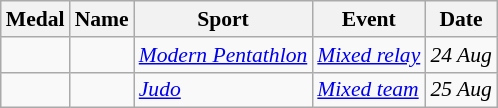<table class="wikitable sortable" style="font-size:90%">
<tr>
<th>Medal</th>
<th>Name</th>
<th>Sport</th>
<th>Event</th>
<th>Date</th>
</tr>
<tr>
<td><em></em></td>
<td><em></em></td>
<td><em><a href='#'>Modern Pentathlon</a></em></td>
<td><em><a href='#'>Mixed relay</a></em></td>
<td><em>24 Aug</em></td>
</tr>
<tr>
<td><em></em></td>
<td><em></em></td>
<td><em><a href='#'>Judo</a></em></td>
<td><em><a href='#'>Mixed team</a></em></td>
<td><em>25 Aug</em></td>
</tr>
</table>
